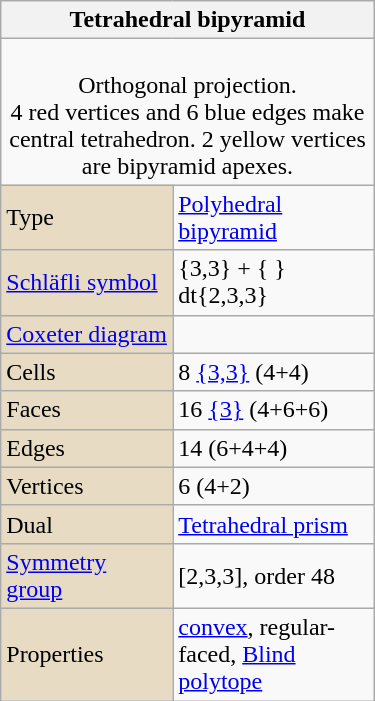<table class="wikitable" align="right" style="margin-left:10px" width="250">
<tr>
<th bgcolor=#e7dcc3 colspan=2>Tetrahedral bipyramid</th>
</tr>
<tr>
<td align=center colspan=2><br>Orthogonal projection.<br>4 red vertices and 6 blue edges make central tetrahedron. 2 yellow vertices are bipyramid apexes.</td>
</tr>
<tr>
<td bgcolor=#e7dcc3>Type</td>
<td><a href='#'>Polyhedral bipyramid</a></td>
</tr>
<tr>
<td bgcolor=#e7dcc3><a href='#'>Schläfli symbol</a></td>
<td>{3,3} + { }<br>dt{2,3,3}</td>
</tr>
<tr>
<td bgcolor=#e7dcc3><a href='#'>Coxeter diagram</a></td>
<td></td>
</tr>
<tr>
<td bgcolor=#e7dcc3>Cells</td>
<td>8 <a href='#'>{3,3}</a>  (4+4)</td>
</tr>
<tr>
<td bgcolor=#e7dcc3>Faces</td>
<td>16 <a href='#'>{3}</a> (4+6+6)</td>
</tr>
<tr>
<td bgcolor=#e7dcc3>Edges</td>
<td>14 (6+4+4)</td>
</tr>
<tr>
<td bgcolor=#e7dcc3>Vertices</td>
<td>6 (4+2)</td>
</tr>
<tr>
<td bgcolor=#e7dcc3>Dual</td>
<td><a href='#'>Tetrahedral prism</a></td>
</tr>
<tr>
<td bgcolor=#e7dcc3><a href='#'>Symmetry group</a></td>
<td>[2,3,3], order 48</td>
</tr>
<tr>
<td bgcolor=#e7dcc3>Properties</td>
<td colspan=2><a href='#'>convex</a>, regular-faced, <a href='#'>Blind polytope</a></td>
</tr>
</table>
